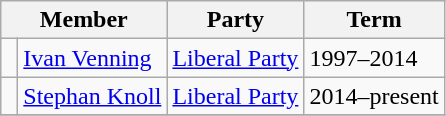<table class="wikitable">
<tr>
<th colspan="2">Member</th>
<th>Party</th>
<th>Term</th>
</tr>
<tr>
<td> </td>
<td><a href='#'>Ivan Venning</a></td>
<td><a href='#'>Liberal Party</a></td>
<td>1997–2014</td>
</tr>
<tr>
<td> </td>
<td><a href='#'>Stephan Knoll</a></td>
<td><a href='#'>Liberal Party</a></td>
<td>2014–present</td>
</tr>
<tr>
</tr>
</table>
